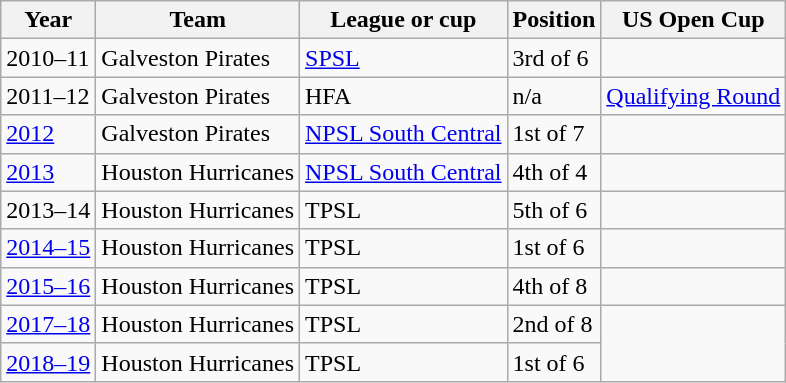<table class="wikitable">
<tr>
<th>Year</th>
<th>Team</th>
<th>League or cup</th>
<th>Position</th>
<th>US Open Cup</th>
</tr>
<tr>
<td>2010–11</td>
<td>Galveston Pirates</td>
<td><a href='#'>SPSL</a></td>
<td>3rd of 6</td>
<td></td>
</tr>
<tr>
<td>2011–12</td>
<td>Galveston Pirates</td>
<td>HFA</td>
<td>n/a</td>
<td><a href='#'>Qualifying Round</a></td>
</tr>
<tr>
<td><a href='#'>2012</a></td>
<td>Galveston Pirates</td>
<td><a href='#'>NPSL South Central</a></td>
<td>1st of 7</td>
<td></td>
</tr>
<tr>
<td><a href='#'>2013</a></td>
<td>Houston Hurricanes</td>
<td><a href='#'>NPSL South Central</a></td>
<td>4th of 4</td>
<td></td>
</tr>
<tr>
<td>2013–14</td>
<td>Houston Hurricanes</td>
<td>TPSL</td>
<td>5th of 6</td>
<td></td>
</tr>
<tr>
<td><a href='#'>2014–15</a></td>
<td>Houston Hurricanes</td>
<td>TPSL</td>
<td>1st of 6</td>
<td></td>
</tr>
<tr>
<td><a href='#'>2015–16</a></td>
<td>Houston Hurricanes</td>
<td>TPSL</td>
<td>4th of 8</td>
<td></td>
</tr>
<tr>
<td><a href='#'>2017–18</a></td>
<td>Houston Hurricanes</td>
<td>TPSL</td>
<td>2nd of 8</td>
</tr>
<tr>
<td><a href='#'>2018–19</a></td>
<td>Houston Hurricanes</td>
<td>TPSL</td>
<td>1st of 6</td>
</tr>
</table>
